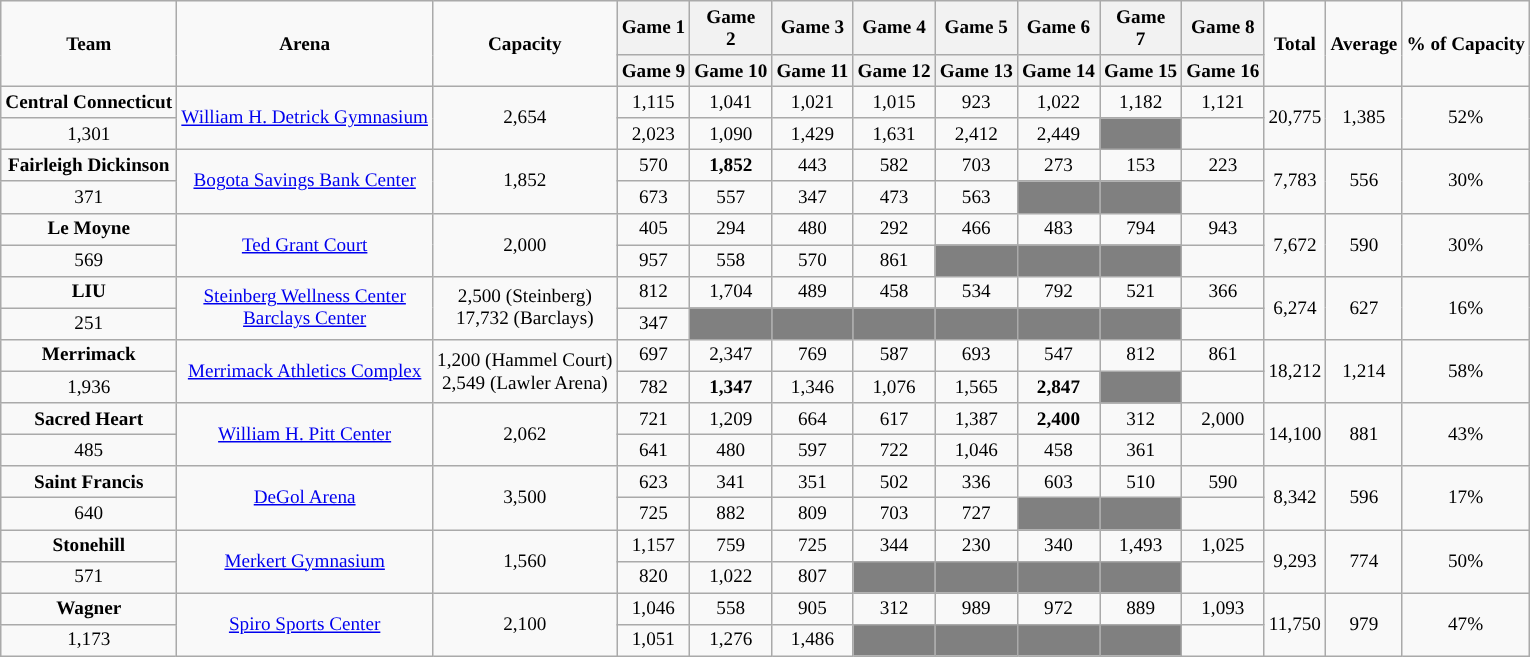<table class="wikitable sortable" style="text-align:center; font-size:80%;">
<tr>
<td rowspan=2><strong>Team</strong></td>
<td rowspan=2><strong>Arena</strong></td>
<td rowspan=2><strong>Capacity</strong></td>
<th>Game 1</th>
<th>Game<br>2</th>
<th>Game 3</th>
<th>Game 4</th>
<th>Game 5</th>
<th>Game 6</th>
<th>Game<br>7</th>
<th>Game 8</th>
<td rowspan=2><strong>Total</strong></td>
<td rowspan=2><strong>Average</strong></td>
<td rowspan=2><strong>% of Capacity</strong></td>
</tr>
<tr>
<th>Game 9</th>
<th>Game 10</th>
<th>Game 11</th>
<th>Game 12</th>
<th>Game 13</th>
<th>Game 14</th>
<th>Game 15</th>
<th>Game 16</th>
</tr>
<tr>
<td style="position: sticky; left: 0; "><strong>Central Connecticut</strong></td>
<td rowspan=2><a href='#'>William H. Detrick Gymnasium</a></td>
<td rowspan=2>2,654</td>
<td>1,115</td>
<td>1,041</td>
<td>1,021</td>
<td>1,015</td>
<td>923</td>
<td>1,022</td>
<td>1,182</td>
<td>1,121</td>
<td rowspan=2>20,775</td>
<td rowspan=2>1,385</td>
<td rowspan=2>52%</td>
</tr>
<tr>
<td>1,301</td>
<td>2,023</td>
<td>1,090</td>
<td>1,429</td>
<td>1,631</td>
<td>2,412</td>
<td>2,449</td>
<td style="background:#808080;"></td>
</tr>
<tr>
<td style="position: sticky; left: 0; "><strong>Fairleigh Dickinson</strong></td>
<td rowspan=2><a href='#'>Bogota Savings Bank Center</a></td>
<td rowspan=2>1,852</td>
<td>570</td>
<td><strong>1,852</strong></td>
<td>443</td>
<td>582</td>
<td>703</td>
<td>273</td>
<td>153</td>
<td>223</td>
<td rowspan=2>7,783</td>
<td rowspan=2>556</td>
<td rowspan=2>30%</td>
</tr>
<tr>
<td>371</td>
<td>673</td>
<td>557</td>
<td>347</td>
<td>473</td>
<td>563</td>
<td style="background:#808080;"></td>
<td style="background:#808080;"></td>
</tr>
<tr>
<td style="position: sticky; left: 0; "><strong>Le Moyne</strong></td>
<td rowspan=2><a href='#'>Ted Grant Court</a></td>
<td rowspan=2>2,000</td>
<td>405</td>
<td>294</td>
<td>480</td>
<td>292</td>
<td>466</td>
<td>483</td>
<td>794</td>
<td>943</td>
<td rowspan=2>7,672</td>
<td rowspan=2>590</td>
<td rowspan=2>30%</td>
</tr>
<tr>
<td>569</td>
<td>957</td>
<td>558</td>
<td>570</td>
<td>861</td>
<td style="background:#808080;"></td>
<td style="background:#808080;"></td>
<td style="background:#808080;"></td>
</tr>
<tr>
<td style="position: sticky; left: 0; "><strong>LIU</strong></td>
<td rowspan=2><a href='#'>Steinberg Wellness Center</a><br><a href='#'>Barclays Center</a></td>
<td rowspan=2>2,500 (Steinberg)<br>17,732 (Barclays)</td>
<td>812</td>
<td>1,704</td>
<td>489</td>
<td>458</td>
<td>534</td>
<td>792</td>
<td>521</td>
<td>366</td>
<td rowspan=2>6,274</td>
<td rowspan=2>627</td>
<td rowspan=2>16%</td>
</tr>
<tr>
<td>251</td>
<td>347</td>
<td style="background:#808080;"></td>
<td style="background:#808080;"></td>
<td style="background:#808080;"></td>
<td style="background:#808080;"></td>
<td style="background:#808080;"></td>
<td style="background:#808080;"></td>
</tr>
<tr>
<td style="position: sticky; left: 0; "><strong>Merrimack</strong></td>
<td rowspan=2><a href='#'>Merrimack Athletics Complex</a></td>
<td rowspan=2>1,200 (Hammel Court)<br>2,549 (Lawler Arena)</td>
<td>697</td>
<td>2,347</td>
<td>769</td>
<td>587</td>
<td>693</td>
<td>547</td>
<td>812</td>
<td>861</td>
<td rowspan=2>18,212</td>
<td rowspan=2>1,214</td>
<td rowspan=2>58%</td>
</tr>
<tr>
<td>1,936</td>
<td>782</td>
<td><strong>1,347</strong></td>
<td>1,346</td>
<td>1,076</td>
<td>1,565</td>
<td><strong>2,847</strong></td>
<td style="background:#808080;"></td>
</tr>
<tr>
<td style="position: sticky; left: 0; "><strong>Sacred Heart</strong></td>
<td rowspan=2><a href='#'>William H. Pitt Center</a></td>
<td rowspan=2>2,062</td>
<td>721</td>
<td>1,209</td>
<td>664</td>
<td>617</td>
<td>1,387</td>
<td><strong>2,400</strong></td>
<td>312</td>
<td>2,000</td>
<td rowspan=2>14,100</td>
<td rowspan=2>881</td>
<td rowspan=2>43%</td>
</tr>
<tr>
<td>485</td>
<td>641</td>
<td>480</td>
<td>597</td>
<td>722</td>
<td>1,046</td>
<td>458</td>
<td>361</td>
</tr>
<tr>
<td style="position: sticky; left: 0; "><strong>Saint Francis</strong></td>
<td rowspan=2><a href='#'>DeGol Arena</a></td>
<td rowspan=2>3,500</td>
<td>623</td>
<td>341</td>
<td>351</td>
<td>502</td>
<td>336</td>
<td>603</td>
<td>510</td>
<td>590</td>
<td rowspan=2>8,342</td>
<td rowspan=2>596</td>
<td rowspan=2>17%</td>
</tr>
<tr>
<td>640</td>
<td>725</td>
<td>882</td>
<td>809</td>
<td>703</td>
<td>727</td>
<td style="background:#808080;"></td>
<td style="background:#808080;"></td>
</tr>
<tr>
<td style="position: sticky; left: 0; "><strong>Stonehill</strong></td>
<td rowspan=2><a href='#'>Merkert Gymnasium</a></td>
<td rowspan=2>1,560</td>
<td>1,157</td>
<td>759</td>
<td>725</td>
<td>344</td>
<td>230</td>
<td>340</td>
<td>1,493</td>
<td>1,025</td>
<td rowspan=2>9,293</td>
<td rowspan=2>774</td>
<td rowspan=2>50%</td>
</tr>
<tr>
<td>571</td>
<td>820</td>
<td>1,022</td>
<td>807</td>
<td style="background:#808080;"></td>
<td style="background:#808080;"></td>
<td style="background:#808080;"></td>
<td style="background:#808080;"></td>
</tr>
<tr>
<td style="position: sticky; left: 0; "><strong>Wagner</strong></td>
<td rowspan=2><a href='#'>Spiro Sports Center</a></td>
<td rowspan=2>2,100</td>
<td>1,046</td>
<td>558</td>
<td>905</td>
<td>312</td>
<td>989</td>
<td>972</td>
<td>889</td>
<td>1,093</td>
<td rowspan=2>11,750</td>
<td rowspan=2>979</td>
<td rowspan=2>47%</td>
</tr>
<tr>
<td>1,173</td>
<td>1,051</td>
<td>1,276</td>
<td>1,486</td>
<td style="background:#808080;"></td>
<td style="background:#808080;"></td>
<td style="background:#808080;"></td>
<td style="background:#808080;"></td>
</tr>
</table>
